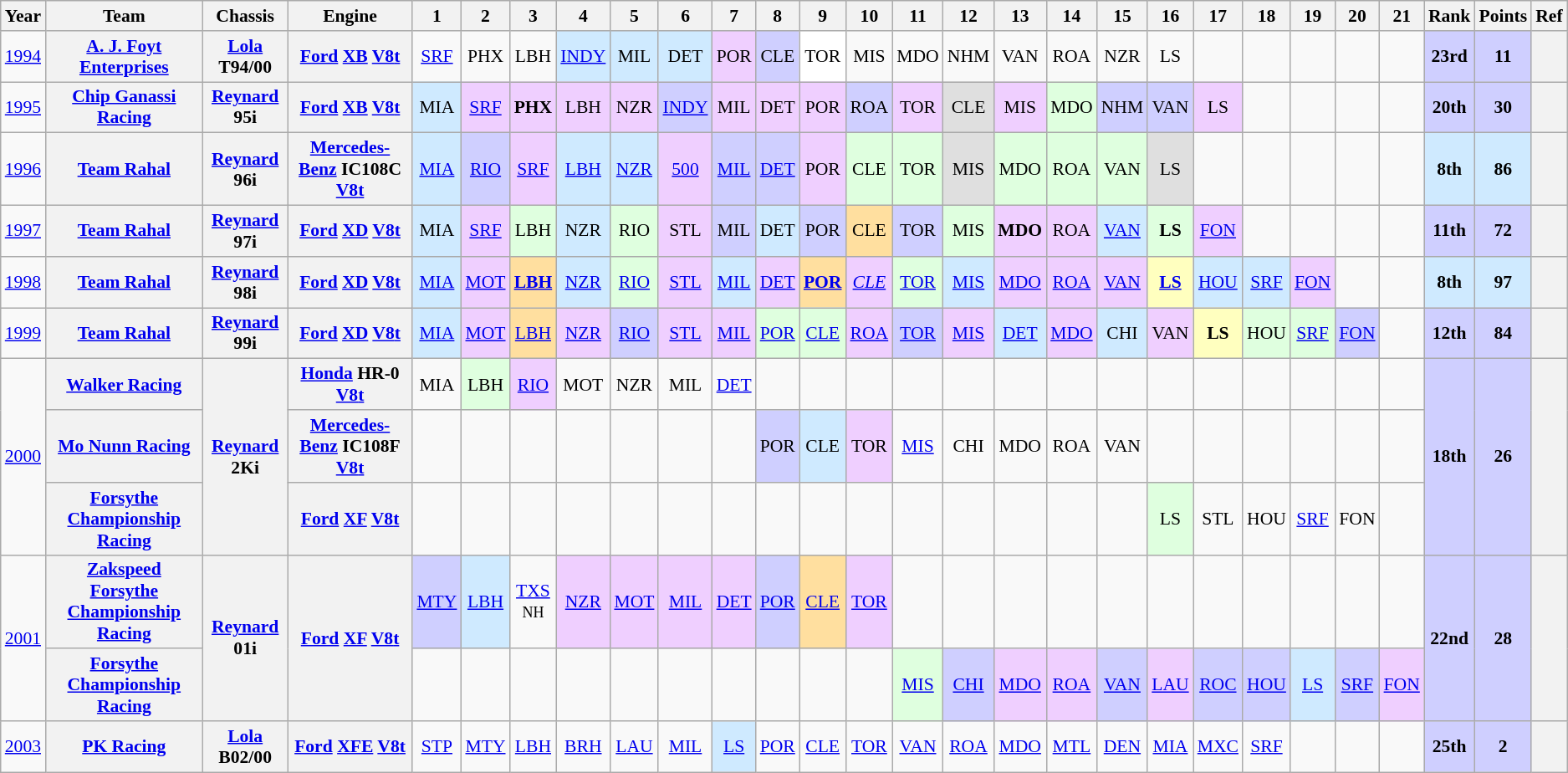<table class="wikitable" style="text-align:center; font-size:90%">
<tr>
<th>Year</th>
<th>Team</th>
<th>Chassis</th>
<th>Engine</th>
<th>1</th>
<th>2</th>
<th>3</th>
<th>4</th>
<th>5</th>
<th>6</th>
<th>7</th>
<th>8</th>
<th>9</th>
<th>10</th>
<th>11</th>
<th>12</th>
<th>13</th>
<th>14</th>
<th>15</th>
<th>16</th>
<th>17</th>
<th>18</th>
<th>19</th>
<th>20</th>
<th>21</th>
<th>Rank</th>
<th>Points</th>
<th>Ref</th>
</tr>
<tr>
<td><a href='#'>1994</a></td>
<th><a href='#'>A. J. Foyt Enterprises</a></th>
<th><a href='#'>Lola</a> T94/00</th>
<th><a href='#'>Ford</a> <a href='#'>XB</a> <a href='#'>V8</a><a href='#'>t</a></th>
<td><a href='#'>SRF</a></td>
<td>PHX</td>
<td>LBH</td>
<td style="background:#CFEAFF;"><a href='#'>INDY</a><br></td>
<td style="background:#CFEAFF;">MIL<br></td>
<td style="background:#CFEAFF;">DET<br></td>
<td style="background:#EFCFFF;">POR<br></td>
<td style="background:#CFCFFF;">CLE<br></td>
<td style="background:#FFFFFF;">TOR<br></td>
<td>MIS</td>
<td>MDO</td>
<td>NHM</td>
<td>VAN</td>
<td>ROA</td>
<td>NZR</td>
<td>LS</td>
<td></td>
<td></td>
<td></td>
<td></td>
<td></td>
<td style="background:#CFCFFF;"><strong>23rd</strong></td>
<td style="background:#CFCFFF;"><strong>11</strong></td>
<th></th>
</tr>
<tr>
<td><a href='#'>1995</a></td>
<th><a href='#'>Chip Ganassi Racing</a></th>
<th><a href='#'>Reynard</a> 95i</th>
<th><a href='#'>Ford</a> <a href='#'>XB</a> <a href='#'>V8</a><a href='#'>t</a></th>
<td style="background:#CFEAFF;">MIA<br></td>
<td style="background:#EFCFFF;"><a href='#'>SRF</a><br></td>
<td style="background:#EFCFFF;"><strong>PHX</strong><br></td>
<td style="background:#EFCFFF;">LBH<br></td>
<td style="background:#EFCFFF;">NZR<br></td>
<td style="background:#CFCFFF;"><a href='#'>INDY</a><br></td>
<td style="background:#EFCFFF;">MIL<br></td>
<td style="background:#EFCFFF;">DET<br></td>
<td style="background:#EFCFFF;">POR<br></td>
<td style="background:#CFCFFF;">ROA<br></td>
<td style="background:#EFCFFF;">TOR<br></td>
<td style="background:#DFDFDF;">CLE<br></td>
<td style="background:#EFCFFF;">MIS<br></td>
<td style="background:#DFFFDF;">MDO<br></td>
<td style="background:#CFCFFF;">NHM<br></td>
<td style="background:#CFCFFF;">VAN<br></td>
<td style="background:#EFCFFF;">LS<br></td>
<td></td>
<td></td>
<td></td>
<td></td>
<td style="background:#CFCFFF;"><strong>20th</strong></td>
<td style="background:#CFCFFF;"><strong>30</strong></td>
<th></th>
</tr>
<tr>
<td><a href='#'>1996</a></td>
<th><a href='#'>Team Rahal</a></th>
<th><a href='#'>Reynard</a> 96i</th>
<th><a href='#'>Mercedes-Benz</a> IC108C <a href='#'>V8</a><a href='#'>t</a></th>
<td style="background:#CFEAFF;"><a href='#'>MIA</a><br></td>
<td style="background:#CFCFFF;"><a href='#'>RIO</a><br></td>
<td style="background:#EFCFFF;"><a href='#'>SRF</a><br></td>
<td style="background:#CFEAFF;"><a href='#'>LBH</a><br></td>
<td style="background:#CFEAFF;"><a href='#'>NZR</a><br></td>
<td style="background:#EFCFFF;"><a href='#'>500</a><br></td>
<td style="background:#CFCFFF;"><a href='#'>MIL</a><br></td>
<td style="background:#CFCFFF;"><a href='#'>DET</a><br></td>
<td style="background:#EFCFFF;">POR<br></td>
<td style="background:#DFFFDF;">CLE<br></td>
<td style="background:#DFFFDF;">TOR<br></td>
<td style="background:#DFDFDF;">MIS<br></td>
<td style="background:#DFFFDF;">MDO<br></td>
<td style="background:#DFFFDF;">ROA<br></td>
<td style="background:#DFFFDF;">VAN<br></td>
<td style="background:#DFDFDF;">LS<br></td>
<td></td>
<td></td>
<td></td>
<td></td>
<td></td>
<td style="background:#CFEAFF;"><strong>8th</strong></td>
<td style="background:#CFEAFF;"><strong>86</strong></td>
<th></th>
</tr>
<tr>
<td><a href='#'>1997</a></td>
<th><a href='#'>Team Rahal</a></th>
<th><a href='#'>Reynard</a> 97i</th>
<th><a href='#'>Ford</a> <a href='#'>XD</a> <a href='#'>V8</a><a href='#'>t</a></th>
<td style="background:#CFEAFF;">MIA<br></td>
<td style="background:#EFCFFF;"><a href='#'>SRF</a><br></td>
<td style="background:#DFFFDF;">LBH<br></td>
<td style="background:#CFEAFF;">NZR<br></td>
<td style="background:#DFFFDF;">RIO<br></td>
<td style="background:#EFCFFF;">STL<br></td>
<td style="background:#CFCFFF;">MIL<br></td>
<td style="background:#CFEAFF;">DET<br></td>
<td style="background:#CFCFFF;">POR<br></td>
<td style="background:#FFDF9F;">CLE<br></td>
<td style="background:#CFCFFF;">TOR<br></td>
<td style="background:#DFFFDF;">MIS<br></td>
<td style="background:#EFCFFF;"><strong>MDO</strong><br></td>
<td style="background:#EFCFFF;">ROA<br></td>
<td style="background:#CFEAFF;"><a href='#'>VAN</a><br></td>
<td style="background:#DFFFDF;"><strong>LS</strong><br></td>
<td style="background:#EFCFFF;"><a href='#'>FON</a><br></td>
<td></td>
<td></td>
<td></td>
<td></td>
<td style="background:#CFCFFF;"><strong>11th</strong></td>
<td style="background:#CFCFFF;"><strong>72</strong></td>
<th></th>
</tr>
<tr>
<td><a href='#'>1998</a></td>
<th><a href='#'>Team Rahal</a></th>
<th><a href='#'>Reynard</a> 98i</th>
<th><a href='#'>Ford</a> <a href='#'>XD</a> <a href='#'>V8</a><a href='#'>t</a></th>
<td style="background:#CFEAFF;"><a href='#'>MIA</a><br></td>
<td style="background:#EFCFFF;"><a href='#'>MOT</a><br></td>
<td style="background:#FFDF9F;"><strong><a href='#'>LBH</a></strong><br></td>
<td style="background:#CFEAFF;"><a href='#'>NZR</a><br></td>
<td style="background:#DFFFDF;"><a href='#'>RIO</a><br></td>
<td style="background:#EFCFFF;"><a href='#'>STL</a><br></td>
<td style="background:#CFEAFF;"><a href='#'>MIL</a><br></td>
<td style="background:#EFCFFF;"><a href='#'>DET</a><br></td>
<td style="background:#FFDF9F;"><strong><a href='#'>POR</a></strong><br></td>
<td style="background:#EFCFFF;"><em><a href='#'>CLE</a></em><br></td>
<td style="background:#DFFFDF;"><a href='#'>TOR</a><br></td>
<td style="background:#CFEAFF;"><a href='#'>MIS</a><br></td>
<td style="background:#EFCFFF;"><a href='#'>MDO</a><br></td>
<td style="background:#EFCFFF;"><a href='#'>ROA</a><br></td>
<td style="background:#EFCFFF;"><a href='#'>VAN</a><br></td>
<td style="background:#FFFFBF;"><strong><a href='#'>LS</a></strong><br></td>
<td style="background:#CFEAFF;"><a href='#'>HOU</a><br></td>
<td style="background:#CFEAFF;"><a href='#'>SRF</a><br></td>
<td style="background:#EFCFFF;"><a href='#'>FON</a><br></td>
<td></td>
<td></td>
<td style="background:#CFEAFF;"><strong>8th</strong></td>
<td style="background:#CFEAFF;"><strong>97</strong></td>
<th></th>
</tr>
<tr>
<td><a href='#'>1999</a></td>
<th><a href='#'>Team Rahal</a></th>
<th><a href='#'>Reynard</a> 99i</th>
<th><a href='#'>Ford</a> <a href='#'>XD</a> <a href='#'>V8</a><a href='#'>t</a></th>
<td style="background:#CFEAFF;"><a href='#'>MIA</a><br></td>
<td style="background:#EFCFFF;"><a href='#'>MOT</a><br></td>
<td style="background:#FFDF9F;"><a href='#'>LBH</a><br></td>
<td style="background:#EFCFFF;"><a href='#'>NZR</a><br></td>
<td style="background:#CFCFFF;"><a href='#'>RIO</a><br></td>
<td style="background:#EFCFFF;"><a href='#'>STL</a><br></td>
<td style="background:#EFCFFF;"><a href='#'>MIL</a><br></td>
<td style="background:#DFFFDF;"><a href='#'>POR</a><br></td>
<td style="background:#DFFFDF;"><a href='#'>CLE</a><br></td>
<td style="background:#EFCFFF;"><a href='#'>ROA</a><br></td>
<td style="background:#CFCFFF;"><a href='#'>TOR</a><br></td>
<td style="background:#EFCFFF;"><a href='#'>MIS</a><br></td>
<td style="background:#CFEAFF;"><a href='#'>DET</a><br></td>
<td style="background:#EFCFFF;"><a href='#'>MDO</a><br></td>
<td style="background:#CFEAFF;">CHI<br></td>
<td style="background:#EFCFFF;">VAN<br></td>
<td style="background:#FFFFBF;"><strong>LS</strong><br></td>
<td style="background:#DFFFDF;">HOU<br></td>
<td style="background:#DFFFDF;"><a href='#'>SRF</a><br></td>
<td style="background:#CFCFFF;"><a href='#'>FON</a><br></td>
<td></td>
<td style="background:#CFCFFF;"><strong>12th</strong></td>
<td style="background:#CFCFFF;"><strong>84</strong></td>
<th></th>
</tr>
<tr>
<td rowspan=3><a href='#'>2000</a></td>
<th><a href='#'>Walker Racing</a></th>
<th rowspan=3><a href='#'>Reynard</a> 2Ki</th>
<th><a href='#'>Honda</a> HR-0 <a href='#'>V8</a><a href='#'>t</a></th>
<td>MIA</td>
<td style="background:#DFFFDF;">LBH<br></td>
<td style="background:#EFCFFF;"><a href='#'>RIO</a><br></td>
<td>MOT</td>
<td>NZR</td>
<td>MIL</td>
<td><a href='#'>DET</a></td>
<td></td>
<td></td>
<td></td>
<td></td>
<td></td>
<td></td>
<td></td>
<td></td>
<td></td>
<td></td>
<td></td>
<td></td>
<td></td>
<td></td>
<td rowspan="3" style="background:#CFCFFF;"><strong>18th</strong></td>
<td rowspan="3" style="background:#CFCFFF;"><strong>26</strong></td>
<th rowspan=3></th>
</tr>
<tr>
<th><a href='#'>Mo Nunn Racing</a></th>
<th><a href='#'>Mercedes-Benz</a> IC108F <a href='#'>V8</a><a href='#'>t</a></th>
<td></td>
<td></td>
<td></td>
<td></td>
<td></td>
<td></td>
<td></td>
<td style="background:#CFCFFF;">POR<br></td>
<td style="background:#CFEAFF;">CLE<br></td>
<td style="background:#EFCFFF;">TOR<br></td>
<td><a href='#'>MIS</a></td>
<td>CHI</td>
<td>MDO</td>
<td>ROA</td>
<td>VAN</td>
<td></td>
<td></td>
<td></td>
<td></td>
<td></td>
<td></td>
</tr>
<tr>
<th><a href='#'>Forsythe Championship Racing</a></th>
<th><a href='#'>Ford</a> <a href='#'>XF</a> <a href='#'>V8</a><a href='#'>t</a></th>
<td></td>
<td></td>
<td></td>
<td></td>
<td></td>
<td></td>
<td></td>
<td></td>
<td></td>
<td></td>
<td></td>
<td></td>
<td></td>
<td></td>
<td></td>
<td style="background:#DFFFDF;">LS<br></td>
<td>STL</td>
<td>HOU</td>
<td><a href='#'>SRF</a></td>
<td>FON</td>
<td></td>
</tr>
<tr>
<td rowspan=2><a href='#'>2001</a></td>
<th><a href='#'>Zakspeed</a><br><a href='#'>Forsythe Championship Racing</a></th>
<th rowspan=2><a href='#'>Reynard</a> 01i</th>
<th rowspan=2><a href='#'>Ford</a> <a href='#'>XF</a> <a href='#'>V8</a><a href='#'>t</a></th>
<td style="background:#CFCFFF;"><a href='#'>MTY</a><br></td>
<td style="background:#CFEAFF;"><a href='#'>LBH</a><br></td>
<td><a href='#'>TXS</a><br><small>NH</small></td>
<td style="background:#EFCFFF;"><a href='#'>NZR</a><br></td>
<td style="background:#EFCFFF;"><a href='#'>MOT</a><br></td>
<td style="background:#EFCFFF;"><a href='#'>MIL</a><br></td>
<td style="background:#EFCFFF;"><a href='#'>DET</a><br></td>
<td style="background:#CFCFFF;"><a href='#'>POR</a><br></td>
<td style="background:#FFDF9F;"><a href='#'>CLE</a><br></td>
<td style="background:#EFCFFF;"><a href='#'>TOR</a><br></td>
<td></td>
<td></td>
<td></td>
<td></td>
<td></td>
<td></td>
<td></td>
<td></td>
<td></td>
<td></td>
<td></td>
<td rowspan="2" style="background:#CFCFFF;"><strong>22nd</strong></td>
<td rowspan="2" style="background:#CFCFFF;"><strong>28</strong></td>
<th rowspan=2></th>
</tr>
<tr>
<th><a href='#'>Forsythe Championship Racing</a></th>
<td></td>
<td></td>
<td></td>
<td></td>
<td></td>
<td></td>
<td></td>
<td></td>
<td></td>
<td></td>
<td style="background:#DFFFDF;"><a href='#'>MIS</a><br></td>
<td style="background:#CFCFFF;"><a href='#'>CHI</a><br></td>
<td style="background:#EFCFFF;"><a href='#'>MDO</a><br></td>
<td style="background:#EFCFFF;"><a href='#'>ROA</a><br></td>
<td style="background:#CFCFFF;"><a href='#'>VAN</a><br></td>
<td style="background:#EFCFFF;"><a href='#'>LAU</a><br></td>
<td style="background:#CFCFFF;"><a href='#'>ROC</a><br></td>
<td style="background:#CFCFFF;"><a href='#'>HOU</a><br></td>
<td style="background:#CFEAFF;"><a href='#'>LS</a><br></td>
<td style="background:#CFCFFF;"><a href='#'>SRF</a><br></td>
<td style="background:#EFCFFF;"><a href='#'>FON</a><br></td>
</tr>
<tr>
<td><a href='#'>2003</a></td>
<th><a href='#'>PK Racing</a></th>
<th><a href='#'>Lola</a> B02/00</th>
<th><a href='#'>Ford</a> <a href='#'>XFE</a> <a href='#'>V8</a><a href='#'>t</a></th>
<td><a href='#'>STP</a></td>
<td><a href='#'>MTY</a></td>
<td><a href='#'>LBH</a></td>
<td><a href='#'>BRH</a></td>
<td><a href='#'>LAU</a></td>
<td><a href='#'>MIL</a></td>
<td style="background:#CFEAFF;"><a href='#'>LS</a><br></td>
<td><a href='#'>POR</a></td>
<td><a href='#'>CLE</a></td>
<td><a href='#'>TOR</a></td>
<td><a href='#'>VAN</a></td>
<td><a href='#'>ROA</a></td>
<td><a href='#'>MDO</a></td>
<td><a href='#'>MTL</a></td>
<td><a href='#'>DEN</a></td>
<td><a href='#'>MIA</a></td>
<td><a href='#'>MXC</a></td>
<td><a href='#'>SRF</a></td>
<td></td>
<td></td>
<td></td>
<td style="background:#CFCFFF;"><strong>25th</strong></td>
<td style="background:#CFCFFF;"><strong>2</strong></td>
<th></th>
</tr>
</table>
